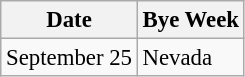<table class="wikitable" style="font-size:95%">
<tr>
<th>Date</th>
<th colspan="1">Bye Week</th>
</tr>
<tr>
<td>September 25</td>
<td>Nevada</td>
</tr>
</table>
